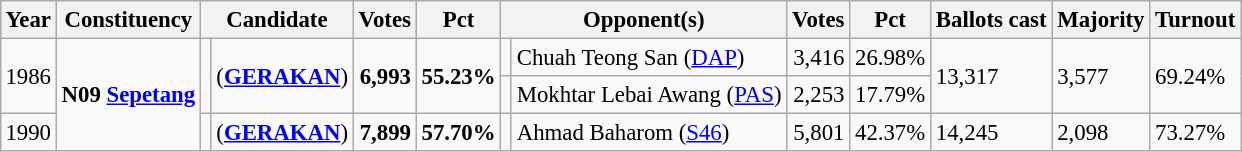<table class="wikitable" style="margin:0.5em ; font-size:95%">
<tr>
<th>Year</th>
<th>Constituency</th>
<th colspan=2>Candidate</th>
<th>Votes</th>
<th>Pct</th>
<th colspan=2>Opponent(s)</th>
<th>Votes</th>
<th>Pct</th>
<th>Ballots cast</th>
<th>Majority</th>
<th>Turnout</th>
</tr>
<tr>
<td rowspan=2>1986</td>
<td rowspan=3><strong>N09 <a href='#'>Sepetang</a></strong></td>
<td rowspan=2 ></td>
<td rowspan=2> (<a href='#'><strong>GERAKAN</strong></a>)</td>
<td rowspan=2 align=right><strong>6,993</strong></td>
<td rowspan=2><strong>55.23%</strong></td>
<td></td>
<td>Chuah Teong San (<a href='#'>DAP</a>)</td>
<td align=right>3,416</td>
<td>26.98%</td>
<td rowspan=2>13,317</td>
<td rowspan=2>3,577</td>
<td rowspan=2>69.24%</td>
</tr>
<tr>
<td></td>
<td>Mokhtar Lebai Awang (<a href='#'>PAS</a>)</td>
<td align=right>2,253</td>
<td>17.79%</td>
</tr>
<tr>
<td>1990</td>
<td></td>
<td> (<a href='#'><strong>GERAKAN</strong></a>)</td>
<td align=right><strong>7,899</strong></td>
<td><strong>57.70%</strong></td>
<td></td>
<td>Ahmad Baharom (<a href='#'>S46</a>)</td>
<td align=right>5,801</td>
<td>42.37%</td>
<td>14,245</td>
<td>2,098</td>
<td>73.27%</td>
</tr>
</table>
